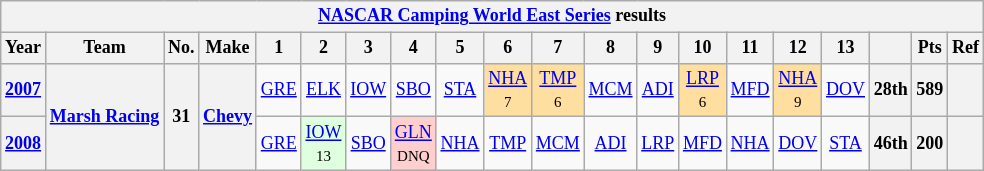<table class="wikitable" style="text-align:center; font-size:75%">
<tr>
<th colspan=20><a href='#'>NASCAR Camping World East Series</a> results</th>
</tr>
<tr>
<th>Year</th>
<th>Team</th>
<th>No.</th>
<th>Make</th>
<th>1</th>
<th>2</th>
<th>3</th>
<th>4</th>
<th>5</th>
<th>6</th>
<th>7</th>
<th>8</th>
<th>9</th>
<th>10</th>
<th>11</th>
<th>12</th>
<th>13</th>
<th></th>
<th>Pts</th>
<th>Ref</th>
</tr>
<tr>
<th><a href='#'>2007</a></th>
<th rowspan=2><a href='#'>Marsh Racing</a></th>
<th rowspan=2>31</th>
<th rowspan=2><a href='#'>Chevy</a></th>
<td><a href='#'>GRE</a></td>
<td><a href='#'>ELK</a></td>
<td><a href='#'>IOW</a></td>
<td><a href='#'>SBO</a></td>
<td><a href='#'>STA</a></td>
<td style="background:#FFDF9F;"><a href='#'>NHA</a><br><small>7</small></td>
<td style="background:#FFDF9F;"><a href='#'>TMP</a><br><small>6</small></td>
<td><a href='#'>MCM</a></td>
<td><a href='#'>ADI</a></td>
<td style="background:#FFDF9F;"><a href='#'>LRP</a><br><small>6</small></td>
<td><a href='#'>MFD</a></td>
<td style="background:#FFDF9F;"><a href='#'>NHA</a><br><small>9</small></td>
<td><a href='#'>DOV</a></td>
<th>28th</th>
<th>589</th>
<th></th>
</tr>
<tr>
<th><a href='#'>2008</a></th>
<td><a href='#'>GRE</a></td>
<td style="background:#DFFFDF;"><a href='#'>IOW</a><br><small>13</small></td>
<td><a href='#'>SBO</a></td>
<td style="background:#FFCFCF;"><a href='#'>GLN</a><br><small>DNQ</small></td>
<td><a href='#'>NHA</a></td>
<td><a href='#'>TMP</a></td>
<td><a href='#'>MCM</a></td>
<td><a href='#'>ADI</a></td>
<td><a href='#'>LRP</a></td>
<td><a href='#'>MFD</a></td>
<td><a href='#'>NHA</a></td>
<td><a href='#'>DOV</a></td>
<td><a href='#'>STA</a></td>
<th>46th</th>
<th>200</th>
<th></th>
</tr>
</table>
